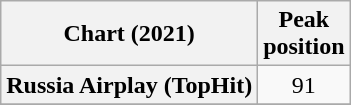<table class="wikitable plainrowheaders" style="text-align:center">
<tr>
<th scope="col">Chart (2021)</th>
<th scope="col">Peak<br>position</th>
</tr>
<tr>
<th scope="row">Russia Airplay (TopHit)</th>
<td>91</td>
</tr>
<tr>
</tr>
</table>
